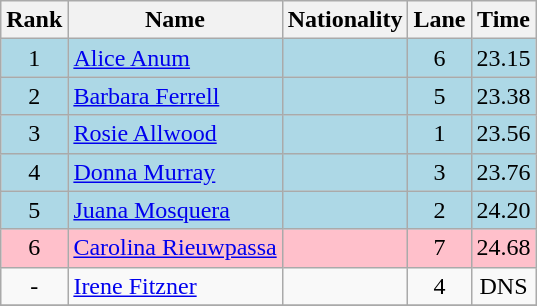<table class="wikitable sortable" style="text-align:center">
<tr>
<th>Rank</th>
<th>Name</th>
<th>Nationality</th>
<th>Lane</th>
<th>Time</th>
</tr>
<tr bgcolor=lightblue>
<td>1</td>
<td align=left><a href='#'>Alice Anum</a></td>
<td align=left></td>
<td>6</td>
<td>23.15</td>
</tr>
<tr bgcolor=lightblue>
<td>2</td>
<td align=left><a href='#'>Barbara Ferrell</a></td>
<td align=left></td>
<td>5</td>
<td>23.38</td>
</tr>
<tr bgcolor=lightblue>
<td>3</td>
<td align=left><a href='#'>Rosie Allwood</a></td>
<td align=left></td>
<td>1</td>
<td>23.56</td>
</tr>
<tr bgcolor=lightblue>
<td>4</td>
<td align=left><a href='#'>Donna Murray</a></td>
<td align=left></td>
<td>3</td>
<td>23.76</td>
</tr>
<tr bgcolor=lightblue>
<td>5</td>
<td align=left><a href='#'>Juana Mosquera</a></td>
<td align=left></td>
<td>2</td>
<td>24.20</td>
</tr>
<tr bgcolor=pink>
<td>6</td>
<td align=left><a href='#'>Carolina Rieuwpassa</a></td>
<td align=left></td>
<td>7</td>
<td>24.68</td>
</tr>
<tr>
<td>-</td>
<td align=left><a href='#'>Irene Fitzner</a></td>
<td align=left></td>
<td>4</td>
<td>DNS</td>
</tr>
<tr>
</tr>
</table>
